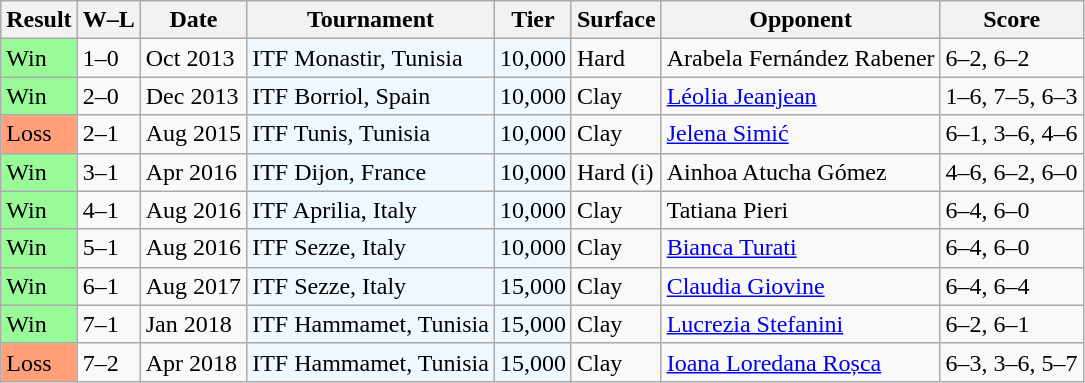<table class="sortable wikitable">
<tr>
<th>Result</th>
<th class="unsortable">W–L</th>
<th>Date</th>
<th>Tournament</th>
<th>Tier</th>
<th>Surface</th>
<th>Opponent</th>
<th class="unsortable">Score</th>
</tr>
<tr>
<td style="background:#98fb98;">Win</td>
<td>1–0</td>
<td>Oct 2013</td>
<td style="background:#f0f8ff;">ITF Monastir, Tunisia</td>
<td style="background:#f0f8ff;">10,000</td>
<td>Hard</td>
<td> Arabela Fernández Rabener</td>
<td>6–2, 6–2</td>
</tr>
<tr>
<td style="background:#98fb98;">Win</td>
<td>2–0</td>
<td>Dec 2013</td>
<td style="background:#f0f8ff;">ITF Borriol, Spain</td>
<td style="background:#f0f8ff;">10,000</td>
<td>Clay</td>
<td> <a href='#'>Léolia Jeanjean</a></td>
<td>1–6, 7–5, 6–3</td>
</tr>
<tr>
<td style="background:#ffa07a;">Loss</td>
<td>2–1</td>
<td>Aug 2015</td>
<td style="background:#f0f8ff;">ITF Tunis, Tunisia</td>
<td style="background:#f0f8ff;">10,000</td>
<td>Clay</td>
<td> <a href='#'>Jelena Simić</a></td>
<td>6–1, 3–6, 4–6</td>
</tr>
<tr>
<td style="background:#98fb98;">Win</td>
<td>3–1</td>
<td>Apr 2016</td>
<td style="background:#f0f8ff;">ITF Dijon, France</td>
<td style="background:#f0f8ff;">10,000</td>
<td>Hard (i)</td>
<td> Ainhoa Atucha Gómez</td>
<td>4–6, 6–2, 6–0</td>
</tr>
<tr>
<td style="background:#98fb98;">Win</td>
<td>4–1</td>
<td>Aug 2016</td>
<td style="background:#f0f8ff;">ITF Aprilia, Italy</td>
<td style="background:#f0f8ff;">10,000</td>
<td>Clay</td>
<td> Tatiana Pieri</td>
<td>6–4, 6–0</td>
</tr>
<tr>
<td style="background:#98fb98;">Win</td>
<td>5–1</td>
<td>Aug 2016</td>
<td style="background:#f0f8ff;">ITF Sezze, Italy</td>
<td style="background:#f0f8ff;">10,000</td>
<td>Clay</td>
<td> <a href='#'>Bianca Turati</a></td>
<td>6–4, 6–0</td>
</tr>
<tr>
<td style="background:#98fb98;">Win</td>
<td>6–1</td>
<td>Aug 2017</td>
<td style="background:#f0f8ff;">ITF Sezze, Italy</td>
<td style="background:#f0f8ff;">15,000</td>
<td>Clay</td>
<td> <a href='#'>Claudia Giovine</a></td>
<td>6–4, 6–4</td>
</tr>
<tr>
<td bgcolor="98FB98">Win</td>
<td>7–1</td>
<td>Jan 2018</td>
<td style="background:#f0f8ff;">ITF Hammamet, Tunisia</td>
<td style="background:#f0f8ff;">15,000</td>
<td>Clay</td>
<td> <a href='#'>Lucrezia Stefanini</a></td>
<td>6–2, 6–1</td>
</tr>
<tr>
<td style="background:#ffa07a;">Loss</td>
<td>7–2</td>
<td>Apr 2018</td>
<td style="background:#f0f8ff;">ITF Hammamet, Tunisia</td>
<td style="background:#f0f8ff;">15,000</td>
<td>Clay</td>
<td> <a href='#'>Ioana Loredana Roșca</a></td>
<td>6–3, 3–6, 5–7</td>
</tr>
</table>
